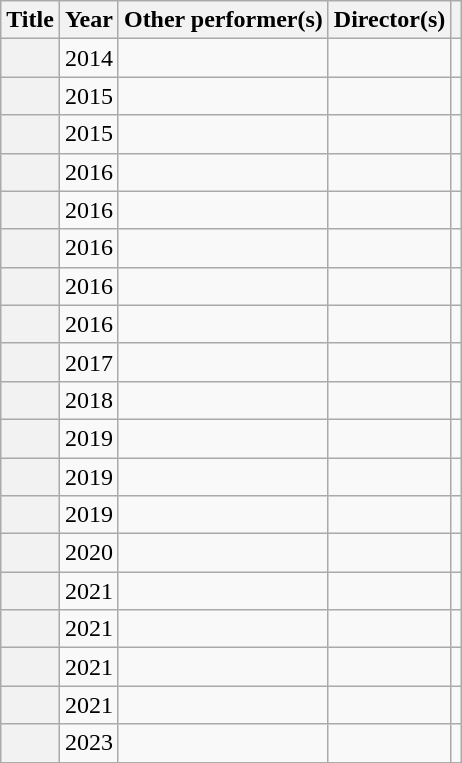<table class="wikitable sortable plainrowheaders" style="text-align: center;">
<tr>
<th scope="col">Title</th>
<th scope="col">Year</th>
<th scope="col">Other performer(s)</th>
<th scope="col">Director(s)</th>
<th scope="col" "class="unsortable"></th>
</tr>
<tr>
<th scope="row"></th>
<td>2014</td>
<td></td>
<td></td>
<td></td>
</tr>
<tr>
<th scope="row"></th>
<td>2015</td>
<td></td>
<td></td>
<td></td>
</tr>
<tr>
<th scope="row"></th>
<td>2015</td>
<td></td>
<td></td>
<td></td>
</tr>
<tr>
<th scope="row"></th>
<td>2016</td>
<td></td>
<td></td>
<td></td>
</tr>
<tr>
<th scope="row"></th>
<td>2016</td>
<td></td>
<td></td>
<td></td>
</tr>
<tr>
<th scope="row"></th>
<td>2016</td>
<td></td>
<td></td>
<td></td>
</tr>
<tr>
<th scope="row"></th>
<td>2016</td>
<td></td>
<td></td>
<td></td>
</tr>
<tr>
<th scope="row"></th>
<td>2016</td>
<td></td>
<td></td>
<td></td>
</tr>
<tr>
<th scope="row"></th>
<td>2017</td>
<td></td>
<td></td>
<td></td>
</tr>
<tr>
<th scope="row"></th>
<td>2018</td>
<td></td>
<td></td>
<td></td>
</tr>
<tr>
<th scope="row"></th>
<td>2019</td>
<td></td>
<td></td>
<td></td>
</tr>
<tr>
<th scope="row"></th>
<td>2019</td>
<td></td>
<td></td>
<td></td>
</tr>
<tr>
<th scope="row"></th>
<td>2019</td>
<td></td>
<td></td>
<td></td>
</tr>
<tr>
<th scope="row"></th>
<td>2020</td>
<td></td>
<td></td>
<td></td>
</tr>
<tr>
<th scope="row"></th>
<td>2021</td>
<td></td>
<td></td>
<td></td>
</tr>
<tr>
<th scope="row"></th>
<td>2021</td>
<td></td>
<td></td>
<td></td>
</tr>
<tr>
<th scope="row"></th>
<td>2021</td>
<td></td>
<td></td>
<td></td>
</tr>
<tr>
<th scope="row"></th>
<td>2021</td>
<td></td>
<td></td>
<td></td>
</tr>
<tr>
<th scope="row"></th>
<td>2023</td>
<td></td>
<td></td>
<td></td>
</tr>
<tr>
</tr>
</table>
